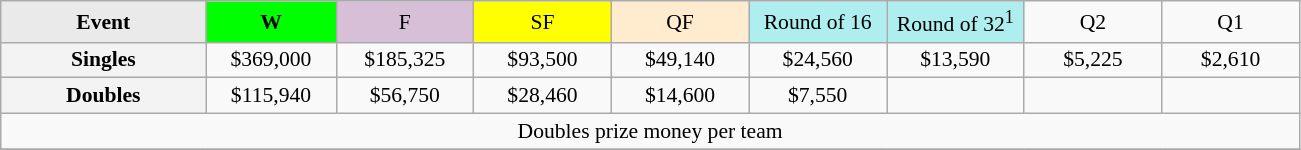<table class=wikitable style=font-size:90%;text-align:center>
<tr>
<td style="width:130px; background:#eaeaea;"><strong>Event</strong></td>
<td style="width:80px; background:lime;"><strong>W</strong></td>
<td style="width:85px; background:thistle;">F</td>
<td style="width:85px; background:#ff0;">SF</td>
<td style="width:85px; background:#ffebcd;">QF</td>
<td style="width:85px; background:#afeeee;">Round of 16</td>
<td style="width:85px; background:#afeeee;">Round of 32<sup>1</sup></td>
<td width=85>Q2</td>
<td width=85>Q1</td>
</tr>
<tr>
<td style="background:#f3f3f3;"><strong>Singles</strong></td>
<td>$369,000</td>
<td>$185,325</td>
<td>$93,500</td>
<td>$49,140</td>
<td>$24,560</td>
<td>$13,590</td>
<td>$5,225</td>
<td>$2,610</td>
</tr>
<tr>
<td style="background:#f3f3f3;"><strong>Doubles</strong></td>
<td>$115,940</td>
<td>$56,750</td>
<td>$28,460</td>
<td>$14,600</td>
<td>$7,550</td>
<td></td>
<td></td>
<td></td>
</tr>
<tr>
<td colspan=10>Doubles prize money per team</td>
</tr>
<tr>
</tr>
</table>
